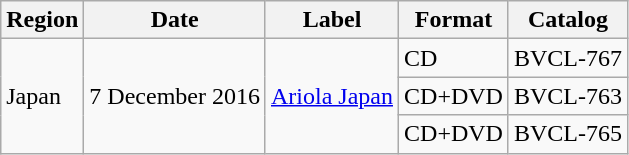<table class="wikitable">
<tr>
<th>Region</th>
<th>Date</th>
<th>Label</th>
<th>Format</th>
<th>Catalog</th>
</tr>
<tr>
<td rowspan="3">Japan</td>
<td rowspan="3">7 December 2016</td>
<td rowspan="3"><a href='#'>Ariola Japan</a></td>
<td>CD</td>
<td>BVCL-767</td>
</tr>
<tr>
<td>CD+DVD</td>
<td>BVCL-763</td>
</tr>
<tr>
<td>CD+DVD</td>
<td>BVCL-765</td>
</tr>
</table>
